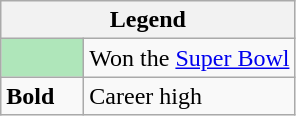<table class="wikitable">
<tr>
<th colspan="2">Legend</th>
</tr>
<tr>
<td style="background:#afe6ba; width:3em;"></td>
<td>Won the <a href='#'>Super Bowl</a></td>
</tr>
<tr>
<td><strong>Bold</strong></td>
<td>Career high</td>
</tr>
</table>
